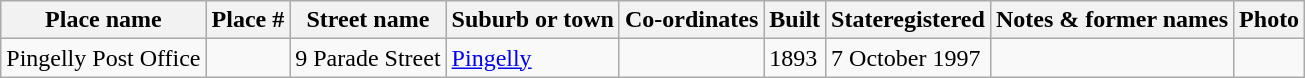<table class="wikitable sortable">
<tr>
<th>Place name</th>
<th>Place #</th>
<th>Street name</th>
<th>Suburb or town</th>
<th>Co-ordinates</th>
<th>Built</th>
<th>Stateregistered</th>
<th class="unsortable">Notes & former names</th>
<th class="unsortable">Photo</th>
</tr>
<tr>
<td>Pingelly Post Office</td>
<td></td>
<td>9 Parade Street</td>
<td><a href='#'>Pingelly</a></td>
<td></td>
<td>1893</td>
<td>7 October 1997</td>
<td></td>
<td></td>
</tr>
</table>
